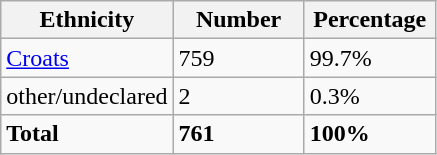<table class="wikitable">
<tr>
<th width="100px">Ethnicity</th>
<th width="80px">Number</th>
<th width="80px">Percentage</th>
</tr>
<tr>
<td><a href='#'>Croats</a></td>
<td>759</td>
<td>99.7%</td>
</tr>
<tr>
<td>other/undeclared</td>
<td>2</td>
<td>0.3%</td>
</tr>
<tr>
<td><strong>Total</strong></td>
<td><strong>761</strong></td>
<td><strong>100%</strong></td>
</tr>
</table>
